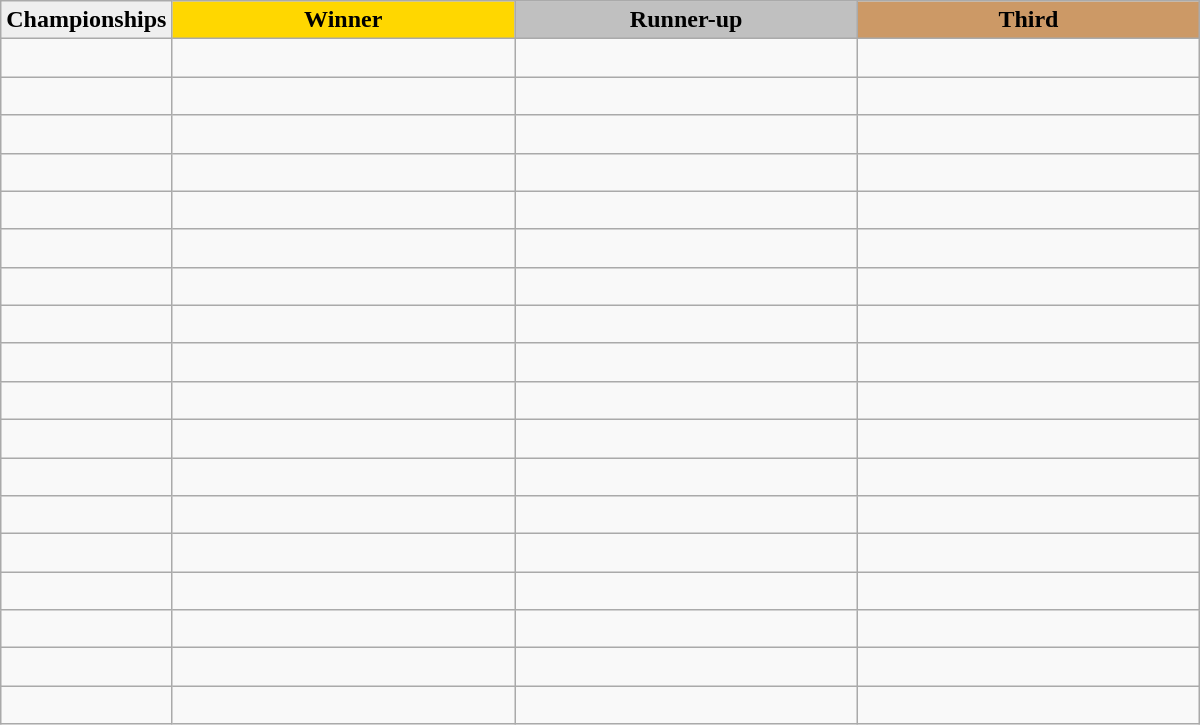<table class="wikitable sortable" style="width:800px;">
<tr>
<th style="width:10%; background:#efefef;">Championships</th>
<th style="width:30%; background:gold">Winner</th>
<th style="width:30%; background:silver">Runner-up</th>
<th style="width:30%; background:#CC9966">Third</th>
</tr>
<tr>
<td><br></td>
<td></td>
<td></td>
<td></td>
</tr>
<tr>
<td><br></td>
<td></td>
<td></td>
<td></td>
</tr>
<tr>
<td><br></td>
<td></td>
<td></td>
<td></td>
</tr>
<tr>
<td><br></td>
<td></td>
<td></td>
<td></td>
</tr>
<tr>
<td><br></td>
<td></td>
<td></td>
<td></td>
</tr>
<tr>
<td><br></td>
<td></td>
<td></td>
<td></td>
</tr>
<tr>
<td><br></td>
<td></td>
<td></td>
<td></td>
</tr>
<tr>
<td><br></td>
<td></td>
<td></td>
<td></td>
</tr>
<tr>
<td><br></td>
<td></td>
<td></td>
<td></td>
</tr>
<tr>
<td><br></td>
<td></td>
<td></td>
<td></td>
</tr>
<tr>
<td><br></td>
<td></td>
<td></td>
<td></td>
</tr>
<tr>
<td><br></td>
<td></td>
<td></td>
<td></td>
</tr>
<tr>
<td><br></td>
<td></td>
<td></td>
<td></td>
</tr>
<tr>
<td><br></td>
<td></td>
<td></td>
<td></td>
</tr>
<tr>
<td><br></td>
<td></td>
<td></td>
<td></td>
</tr>
<tr>
<td><br></td>
<td></td>
<td></td>
<td></td>
</tr>
<tr>
<td><br></td>
<td></td>
<td></td>
<td></td>
</tr>
<tr>
<td><br></td>
<td></td>
<td></td>
<td></td>
</tr>
</table>
